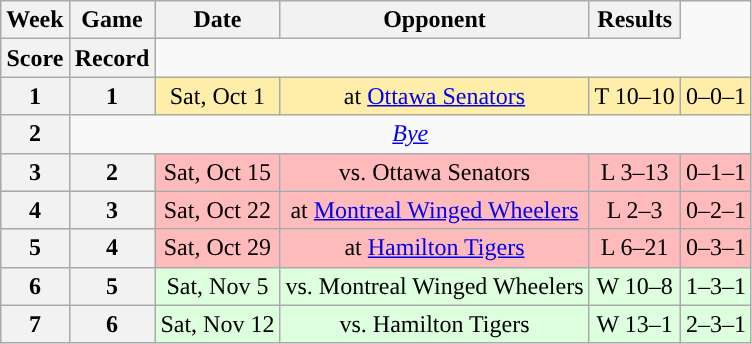<table class="wikitable" style="text-align:center">
<tr>
<th>Week</th>
<th>Game</th>
<th>Date</th>
<th>Opponent</th>
<th>Results</th>
</tr>
<tr>
<th>Score</th>
<th>Record</th>
</tr>
<tr style="background:#ffeeaa">
<th>1</th>
<th>1</th>
<td>Sat, Oct 1</td>
<td>at <a href='#'>Ottawa Senators</a></td>
<td>T 10–10</td>
<td>0–0–1</td>
</tr>
<tr>
<th>2</th>
<td colspan="7"><em><a href='#'>Bye</a></em></td>
</tr>
<tr style="background:#ffbbbb">
<th>3</th>
<th>2</th>
<td>Sat, Oct 15</td>
<td>vs. Ottawa Senators</td>
<td>L 3–13</td>
<td>0–1–1</td>
</tr>
<tr style="background:#ffbbbb">
<th>4</th>
<th>3</th>
<td>Sat, Oct 22</td>
<td>at <a href='#'>Montreal Winged Wheelers</a></td>
<td>L 2–3</td>
<td>0–2–1</td>
</tr>
<tr style="background:#ffbbbb">
<th>5</th>
<th>4</th>
<td>Sat, Oct 29</td>
<td>at <a href='#'>Hamilton Tigers</a></td>
<td>L 6–21</td>
<td>0–3–1</td>
</tr>
<tr style="background:#ddffdd">
<th>6</th>
<th>5</th>
<td>Sat, Nov 5</td>
<td>vs. Montreal Winged Wheelers</td>
<td>W 10–8</td>
<td>1–3–1</td>
</tr>
<tr style="background:#ddffdd">
<th>7</th>
<th>6</th>
<td>Sat, Nov 12</td>
<td>vs. Hamilton Tigers</td>
<td>W 13–1</td>
<td>2–3–1</td>
</tr>
</table>
